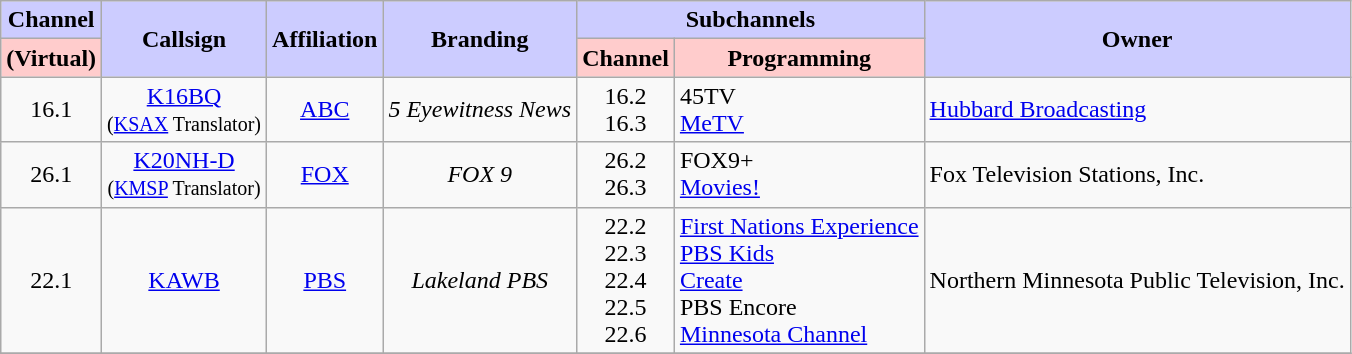<table class=wikitable style="text-align:center">
<tr>
<th style="background:#ccccff;">Channel</th>
<th style="background:#ccccff;" rowspan="2">Callsign</th>
<th style="background:#ccccff;" rowspan="2">Affiliation</th>
<th style="background:#ccccff;" rowspan="2">Branding</th>
<th style="background:#ccccff;" colspan="2">Subchannels</th>
<th style="background:#ccccff;" rowspan="2">Owner</th>
</tr>
<tr>
<th style="background:#ffcccc;">(Virtual)</th>
<th style="background:#ffcccc;">Channel</th>
<th style="background:#ffcccc">Programming</th>
</tr>
<tr>
<td>16.1</td>
<td><a href='#'>K16BQ</a><br><small>(<a href='#'>KSAX</a> Translator)</small></td>
<td><a href='#'>ABC</a></td>
<td><em>5 Eyewitness News</em></td>
<td>16.2<br>16.3</td>
<td style="text-align:left">45TV<br><a href='#'>MeTV</a></td>
<td style="text-align:left"><a href='#'>Hubbard Broadcasting</a></td>
</tr>
<tr>
<td>26.1</td>
<td><a href='#'>K20NH-D</a><br><small>(<a href='#'>KMSP</a> Translator)</small></td>
<td><a href='#'>FOX</a></td>
<td><em>FOX 9</em></td>
<td>26.2<br>26.3</td>
<td style="text-align:left">FOX9+<br><a href='#'>Movies!</a></td>
<td style="text-align:left">Fox Television Stations, Inc.</td>
</tr>
<tr>
<td>22.1</td>
<td><a href='#'>KAWB</a></td>
<td><a href='#'>PBS</a></td>
<td><em>Lakeland PBS</em></td>
<td>22.2<br>22.3<br>22.4<br>22.5<br>22.6</td>
<td style="text-align:left"><a href='#'>First Nations Experience</a><br><a href='#'>PBS Kids</a><br><a href='#'>Create</a><br>PBS Encore<br><a href='#'>Minnesota Channel</a></td>
<td style="text-align:left">Northern Minnesota Public Television, Inc.</td>
</tr>
<tr>
</tr>
</table>
